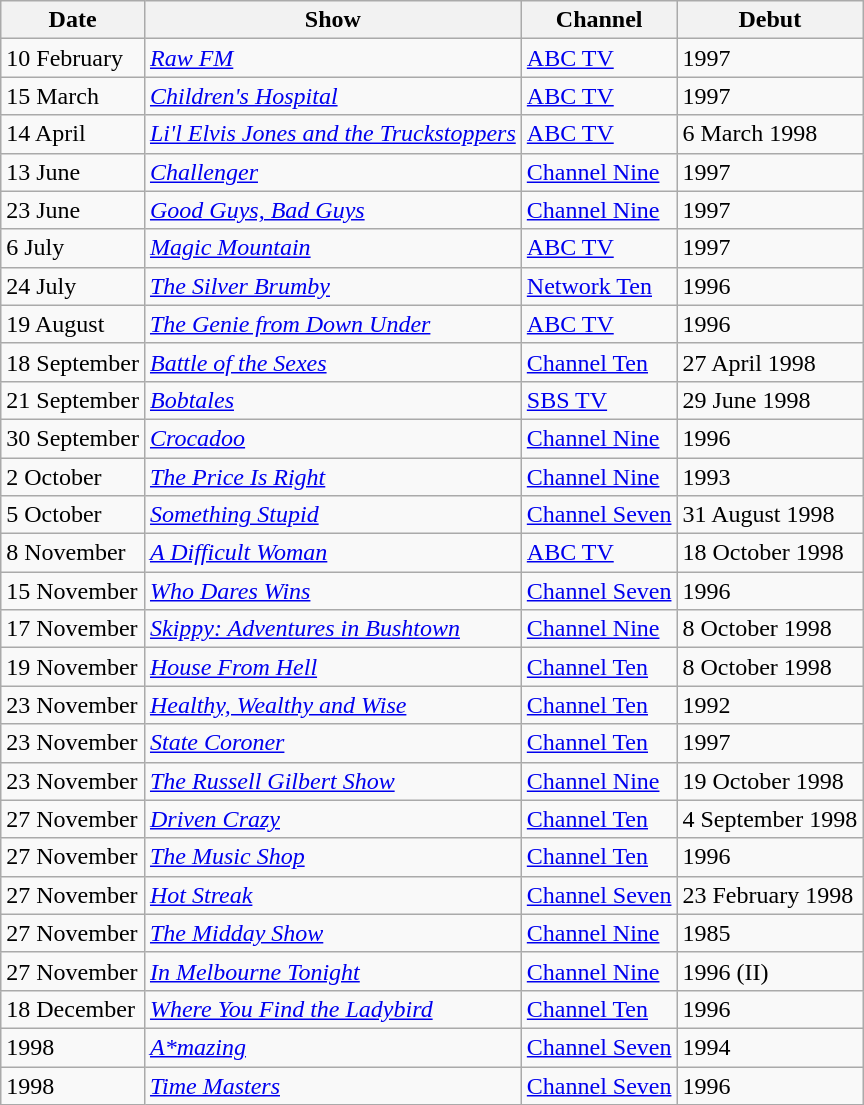<table class="wikitable">
<tr ">
<th>Date</th>
<th>Show</th>
<th>Channel</th>
<th>Debut</th>
</tr>
<tr>
<td>10 February</td>
<td><em><a href='#'>Raw FM</a></em></td>
<td><a href='#'>ABC TV</a></td>
<td>1997</td>
</tr>
<tr>
<td>15 March</td>
<td><em><a href='#'>Children's Hospital</a></em></td>
<td><a href='#'>ABC TV</a></td>
<td>1997</td>
</tr>
<tr>
<td>14 April</td>
<td><em><a href='#'>Li'l Elvis Jones and the Truckstoppers</a></em></td>
<td><a href='#'>ABC TV</a></td>
<td>6 March 1998</td>
</tr>
<tr>
<td>13 June</td>
<td><em><a href='#'>Challenger</a></em></td>
<td><a href='#'>Channel Nine</a></td>
<td>1997</td>
</tr>
<tr>
<td>23 June</td>
<td><em><a href='#'>Good Guys, Bad Guys</a></em></td>
<td><a href='#'>Channel Nine</a></td>
<td>1997</td>
</tr>
<tr>
<td>6 July</td>
<td><em><a href='#'>Magic Mountain</a></em></td>
<td><a href='#'>ABC TV</a></td>
<td>1997</td>
</tr>
<tr>
<td>24 July</td>
<td><em><a href='#'>The Silver Brumby</a></em></td>
<td><a href='#'>Network Ten</a></td>
<td>1996</td>
</tr>
<tr>
<td>19 August</td>
<td><em><a href='#'>The Genie from Down Under</a></em></td>
<td><a href='#'>ABC TV</a></td>
<td>1996</td>
</tr>
<tr>
<td>18 September</td>
<td><em><a href='#'>Battle of the Sexes</a></em></td>
<td><a href='#'>Channel Ten</a></td>
<td>27 April 1998</td>
</tr>
<tr>
<td>21 September</td>
<td><em><a href='#'>Bobtales</a></em></td>
<td><a href='#'>SBS TV</a></td>
<td>29 June 1998</td>
</tr>
<tr>
<td>30 September</td>
<td><em><a href='#'>Crocadoo</a></em></td>
<td><a href='#'>Channel Nine</a></td>
<td>1996</td>
</tr>
<tr>
<td>2 October</td>
<td><em><a href='#'>The Price Is Right</a></em></td>
<td><a href='#'>Channel Nine</a></td>
<td>1993</td>
</tr>
<tr>
<td>5 October</td>
<td><em><a href='#'>Something Stupid</a></em></td>
<td><a href='#'>Channel Seven</a></td>
<td>31 August 1998</td>
</tr>
<tr>
<td>8 November</td>
<td><em><a href='#'>A Difficult Woman</a></em></td>
<td><a href='#'>ABC TV</a></td>
<td>18 October 1998</td>
</tr>
<tr>
<td>15 November</td>
<td><em><a href='#'>Who Dares Wins</a></em></td>
<td><a href='#'>Channel Seven</a></td>
<td>1996</td>
</tr>
<tr>
<td>17 November</td>
<td><em><a href='#'>Skippy: Adventures in Bushtown</a></em></td>
<td><a href='#'>Channel Nine</a></td>
<td>8 October 1998</td>
</tr>
<tr>
<td>19 November</td>
<td><em><a href='#'>House From Hell</a></em></td>
<td><a href='#'>Channel Ten</a></td>
<td>8 October 1998</td>
</tr>
<tr>
<td>23 November</td>
<td><em><a href='#'>Healthy, Wealthy and Wise</a></em></td>
<td><a href='#'>Channel Ten</a></td>
<td>1992</td>
</tr>
<tr>
<td>23 November</td>
<td><em><a href='#'>State Coroner</a></em></td>
<td><a href='#'>Channel Ten</a></td>
<td>1997</td>
</tr>
<tr>
<td>23 November</td>
<td><em><a href='#'>The Russell Gilbert Show</a></em></td>
<td><a href='#'>Channel Nine</a></td>
<td>19 October 1998</td>
</tr>
<tr>
<td>27 November</td>
<td><em><a href='#'>Driven Crazy</a></em></td>
<td><a href='#'>Channel Ten</a></td>
<td>4 September 1998</td>
</tr>
<tr>
<td>27 November</td>
<td><em><a href='#'>The Music Shop</a></em></td>
<td><a href='#'>Channel Ten</a></td>
<td>1996</td>
</tr>
<tr>
<td>27 November</td>
<td><em><a href='#'>Hot Streak</a></em></td>
<td><a href='#'>Channel Seven</a></td>
<td>23 February 1998</td>
</tr>
<tr>
<td>27 November</td>
<td><em><a href='#'>The Midday Show</a></em></td>
<td><a href='#'>Channel Nine</a></td>
<td>1985</td>
</tr>
<tr>
<td>27 November</td>
<td><em><a href='#'>In Melbourne Tonight</a></em></td>
<td><a href='#'>Channel Nine</a></td>
<td>1996 (II)</td>
</tr>
<tr>
<td>18 December</td>
<td><em><a href='#'>Where You Find the Ladybird</a></em></td>
<td><a href='#'>Channel Ten</a></td>
<td>1996</td>
</tr>
<tr>
<td>1998</td>
<td><em><a href='#'>A*mazing</a></em></td>
<td><a href='#'>Channel Seven</a></td>
<td>1994</td>
</tr>
<tr>
<td>1998</td>
<td><em><a href='#'>Time Masters</a></em></td>
<td><a href='#'>Channel Seven</a></td>
<td>1996</td>
</tr>
</table>
